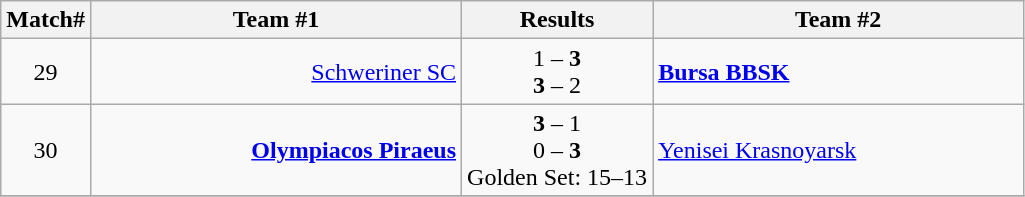<table class="wikitable" style="border-collapse: collapse;">
<tr>
<th>Match#</th>
<th align="right" width="240">Team #1</th>
<th>  Results  </th>
<th align="left" width="240">Team #2</th>
</tr>
<tr>
<td align="center">29</td>
<td align="right"><a href='#'>Schweriner SC</a> </td>
<td align="center">1 – <strong>3</strong> <br> <strong>3</strong> – 2</td>
<td> <strong><a href='#'>Bursa BBSK</a></strong></td>
</tr>
<tr>
<td align="center">30</td>
<td align="right"><strong><a href='#'>Olympiacos Piraeus</a></strong> </td>
<td align="center"><strong>3</strong> – 1 <br> 0 – <strong>3</strong> <br>Golden Set: 15–13</td>
<td> <a href='#'>Yenisei Krasnoyarsk</a></td>
</tr>
<tr>
</tr>
</table>
